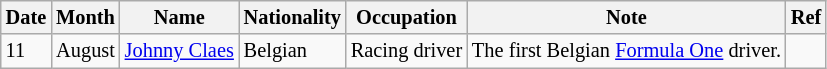<table class="wikitable" style="font-size:85%;">
<tr>
<th>Date</th>
<th>Month</th>
<th>Name</th>
<th>Nationality</th>
<th>Occupation</th>
<th>Note</th>
<th>Ref</th>
</tr>
<tr>
<td>11</td>
<td>August</td>
<td><a href='#'>Johnny Claes</a></td>
<td>Belgian</td>
<td>Racing driver</td>
<td>The first Belgian <a href='#'>Formula One</a> driver.</td>
<td></td>
</tr>
</table>
